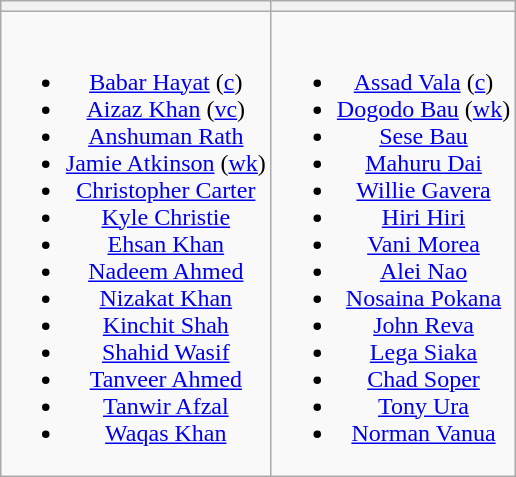<table class="wikitable" style="text-align:center; margin:auto">
<tr>
<th></th>
<th></th>
</tr>
<tr style="vertical-align:top">
<td><br><ul><li><a href='#'>Babar Hayat</a> (<a href='#'>c</a>)</li><li><a href='#'>Aizaz Khan</a> (<a href='#'>vc</a>)</li><li><a href='#'>Anshuman Rath</a></li><li><a href='#'>Jamie Atkinson</a> (<a href='#'>wk</a>)</li><li><a href='#'>Christopher Carter</a></li><li><a href='#'>Kyle Christie</a></li><li><a href='#'>Ehsan Khan</a></li><li><a href='#'>Nadeem Ahmed</a></li><li><a href='#'>Nizakat Khan</a></li><li><a href='#'>Kinchit Shah</a></li><li><a href='#'>Shahid Wasif</a></li><li><a href='#'>Tanveer Ahmed</a></li><li><a href='#'>Tanwir Afzal</a></li><li><a href='#'>Waqas Khan</a></li></ul></td>
<td><br><ul><li><a href='#'>Assad Vala</a> (<a href='#'>c</a>)</li><li><a href='#'>Dogodo Bau</a> (<a href='#'>wk</a>)</li><li><a href='#'>Sese Bau</a></li><li><a href='#'>Mahuru Dai</a></li><li><a href='#'>Willie Gavera</a></li><li><a href='#'>Hiri Hiri</a></li><li><a href='#'>Vani Morea</a></li><li><a href='#'>Alei Nao</a></li><li><a href='#'>Nosaina Pokana</a></li><li><a href='#'>John Reva</a></li><li><a href='#'>Lega Siaka</a></li><li><a href='#'>Chad Soper</a></li><li><a href='#'>Tony Ura</a></li><li><a href='#'>Norman Vanua</a></li></ul></td>
</tr>
</table>
